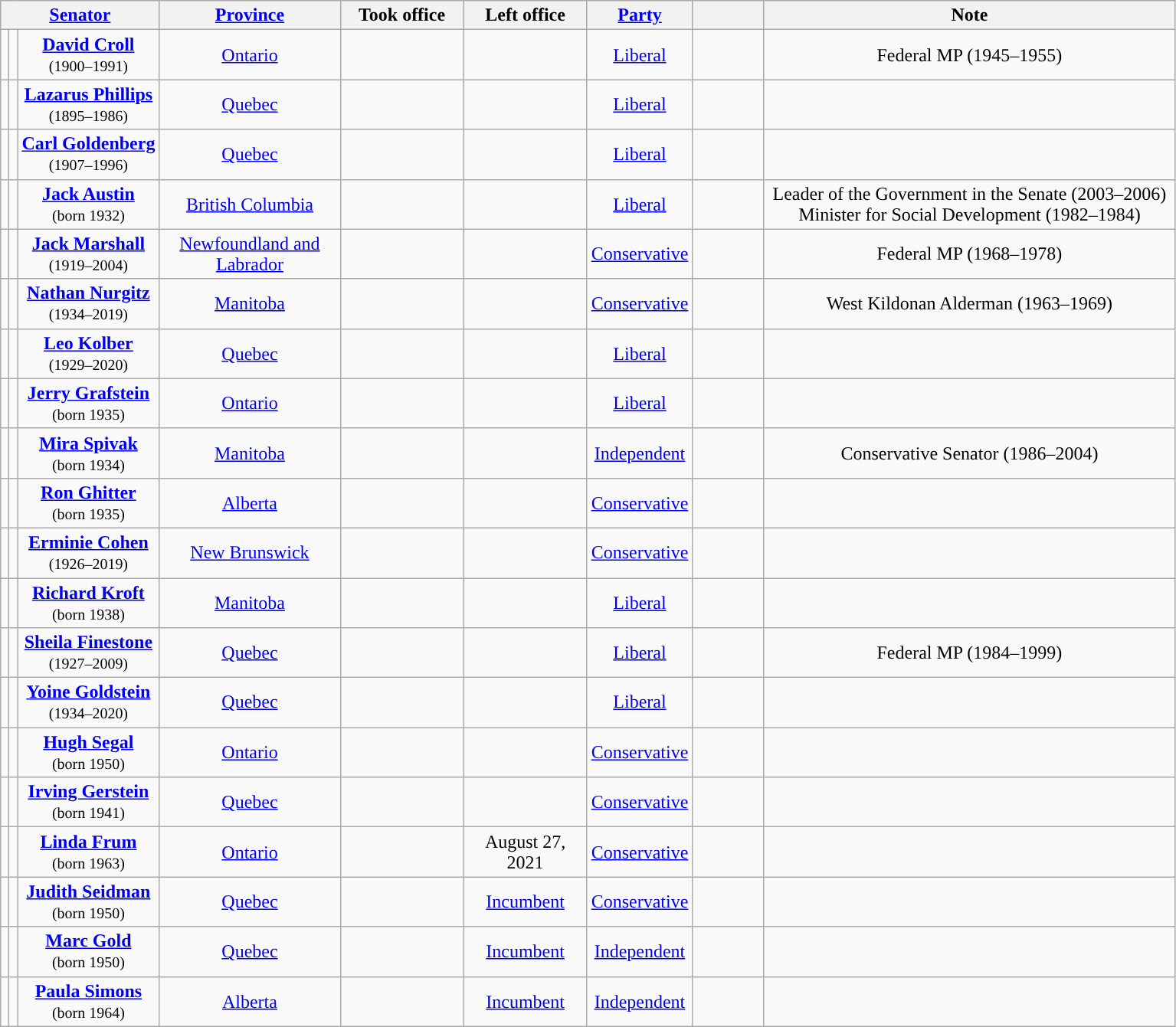<table class="wikitable sortable plainrowheaders" style="text-align:center">
<tr>
<th colspan="3" class=unsortable><a href='#'>Senator</a></th>
<th scope="col" width=150px><a href='#'>Province</a></th>
<th scope="col" width=100px>Took office</th>
<th scope="col" width=100px>Left office</th>
<th scope="col" width=70px><a href='#'>Party</a></th>
<th scope="col" class=unsortable width=55px></th>
<th scope="col" class=unsortable width=350px>Note</th>
</tr>
<tr>
<td style="background:"></td>
<td></td>
<td><strong><a href='#'>David Croll</a></strong><br><small>(1900–1991)</small></td>
<td><a href='#'>Ontario</a></td>
<td></td>
<td></td>
<td><a href='#'>Liberal</a></td>
<td></td>
<td>Federal MP (1945–1955)</td>
</tr>
<tr>
<td style="background:"></td>
<td></td>
<td><strong><a href='#'>Lazarus Phillips</a></strong><br><small>(1895–1986)</small></td>
<td><a href='#'>Quebec</a></td>
<td></td>
<td></td>
<td><a href='#'>Liberal</a></td>
<td></td>
<td></td>
</tr>
<tr>
<td style="background:"></td>
<td></td>
<td><strong><a href='#'>Carl Goldenberg</a></strong><br><small>(1907–1996)</small></td>
<td><a href='#'>Quebec</a></td>
<td></td>
<td></td>
<td><a href='#'>Liberal</a></td>
<td></td>
<td></td>
</tr>
<tr>
<td style="background:"></td>
<td></td>
<td><strong><a href='#'>Jack Austin</a></strong><br><small>(born 1932)</small></td>
<td><a href='#'>British Columbia</a></td>
<td></td>
<td></td>
<td><a href='#'>Liberal</a></td>
<td></td>
<td>Leader of the Government in the Senate (2003–2006)<br>Minister for Social Development (1982–1984)</td>
</tr>
<tr>
<td style="background:"></td>
<td></td>
<td><strong><a href='#'>Jack Marshall</a></strong><br><small>(1919–2004)</small></td>
<td><a href='#'>Newfoundland and Labrador</a></td>
<td></td>
<td></td>
<td><a href='#'>Conservative</a></td>
<td></td>
<td>Federal MP (1968–1978)</td>
</tr>
<tr>
<td style="background:"></td>
<td></td>
<td><strong><a href='#'>Nathan Nurgitz</a></strong><br><small>(1934–2019)</small></td>
<td><a href='#'>Manitoba</a></td>
<td></td>
<td></td>
<td><a href='#'>Conservative</a></td>
<td></td>
<td>West Kildonan Alderman (1963–1969)</td>
</tr>
<tr>
<td style="background:"></td>
<td></td>
<td><strong><a href='#'>Leo Kolber</a></strong><br><small>(1929–2020)</small></td>
<td><a href='#'>Quebec</a></td>
<td></td>
<td></td>
<td><a href='#'>Liberal</a></td>
<td></td>
<td></td>
</tr>
<tr>
<td style="background:"></td>
<td></td>
<td><strong><a href='#'>Jerry Grafstein</a></strong><br><small>(born 1935)</small></td>
<td><a href='#'>Ontario</a></td>
<td></td>
<td></td>
<td><a href='#'>Liberal</a></td>
<td></td>
<td></td>
</tr>
<tr>
<td style="background:"></td>
<td></td>
<td><strong><a href='#'>Mira Spivak</a></strong><br><small>(born 1934)</small></td>
<td><a href='#'>Manitoba</a></td>
<td></td>
<td></td>
<td><a href='#'>Independent</a></td>
<td></td>
<td>Conservative Senator (1986–2004)</td>
</tr>
<tr>
<td style="background:"></td>
<td></td>
<td><strong><a href='#'>Ron Ghitter</a></strong><br><small>(born 1935)</small></td>
<td><a href='#'>Alberta</a></td>
<td></td>
<td></td>
<td><a href='#'>Conservative</a></td>
<td></td>
<td></td>
</tr>
<tr>
<td style="background:"></td>
<td></td>
<td><strong><a href='#'>Erminie Cohen</a></strong><br><small>(1926–2019)</small></td>
<td><a href='#'>New Brunswick</a></td>
<td></td>
<td></td>
<td><a href='#'>Conservative</a></td>
<td></td>
<td></td>
</tr>
<tr>
<td style="background:"></td>
<td></td>
<td><strong><a href='#'>Richard Kroft</a></strong><br><small>(born 1938)</small></td>
<td><a href='#'>Manitoba</a></td>
<td></td>
<td></td>
<td><a href='#'>Liberal</a></td>
<td></td>
<td></td>
</tr>
<tr>
<td style="background:"></td>
<td></td>
<td><strong><a href='#'>Sheila Finestone</a></strong><br><small>(1927–2009)</small></td>
<td><a href='#'>Quebec</a></td>
<td></td>
<td></td>
<td><a href='#'>Liberal</a></td>
<td></td>
<td>Federal MP (1984–1999)</td>
</tr>
<tr>
<td style="background:"></td>
<td></td>
<td><strong><a href='#'>Yoine Goldstein</a></strong><br><small>(1934–2020)</small></td>
<td><a href='#'>Quebec</a></td>
<td></td>
<td></td>
<td><a href='#'>Liberal</a></td>
<td></td>
<td></td>
</tr>
<tr>
<td style="background:"></td>
<td></td>
<td><strong><a href='#'>Hugh Segal</a></strong><br><small>(born 1950)</small></td>
<td><a href='#'>Ontario</a></td>
<td></td>
<td></td>
<td><a href='#'>Conservative</a></td>
<td></td>
<td></td>
</tr>
<tr>
<td style="background:"></td>
<td></td>
<td><strong><a href='#'>Irving Gerstein</a></strong><br><small>(born 1941)</small></td>
<td><a href='#'>Quebec</a></td>
<td></td>
<td></td>
<td><a href='#'>Conservative</a></td>
<td></td>
<td></td>
</tr>
<tr>
<td style="background:"></td>
<td></td>
<td><strong><a href='#'>Linda Frum</a></strong><br><small>(born 1963)</small></td>
<td><a href='#'>Ontario</a></td>
<td></td>
<td>August 27, 2021</td>
<td><a href='#'>Conservative</a></td>
<td></td>
<td></td>
</tr>
<tr>
<td style="background:"></td>
<td></td>
<td><strong><a href='#'>Judith Seidman</a></strong><br><small>(born 1950)</small></td>
<td><a href='#'>Quebec</a></td>
<td></td>
<td><a href='#'>Incumbent</a></td>
<td><a href='#'>Conservative</a></td>
<td></td>
<td></td>
</tr>
<tr>
<td style="background:"></td>
<td></td>
<td><strong><a href='#'>Marc Gold</a></strong><br><small>(born 1950)</small></td>
<td><a href='#'>Quebec</a></td>
<td></td>
<td><a href='#'>Incumbent</a></td>
<td><a href='#'>Independent</a></td>
<td></td>
<td></td>
</tr>
<tr>
<td style="background:"></td>
<td></td>
<td><strong><a href='#'>Paula Simons</a></strong><br><small>(born 1964)</small></td>
<td><a href='#'>Alberta</a></td>
<td></td>
<td><a href='#'>Incumbent</a></td>
<td><a href='#'>Independent</a></td>
<td></td>
<td></td>
</tr>
</table>
